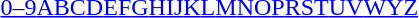<table id="toc" class="toc" summary="Class">
<tr>
<th></th>
</tr>
<tr>
<td style="text-align:center;"><a href='#'>0–9</a><a href='#'>A</a><a href='#'>B</a><a href='#'>C</a><a href='#'>D</a><a href='#'>E</a><a href='#'>F</a><a href='#'>G</a><a href='#'>H</a><a href='#'>I</a><a href='#'>J</a><a href='#'>K</a><a href='#'>L</a><a href='#'>M</a><a href='#'>N</a><a href='#'>O</a><a href='#'>P</a><a href='#'>R</a><a href='#'>S</a><a href='#'>T</a><a href='#'>U</a><a href='#'>V</a><a href='#'>W</a><a href='#'>Y</a><a href='#'>Z</a></td>
</tr>
</table>
